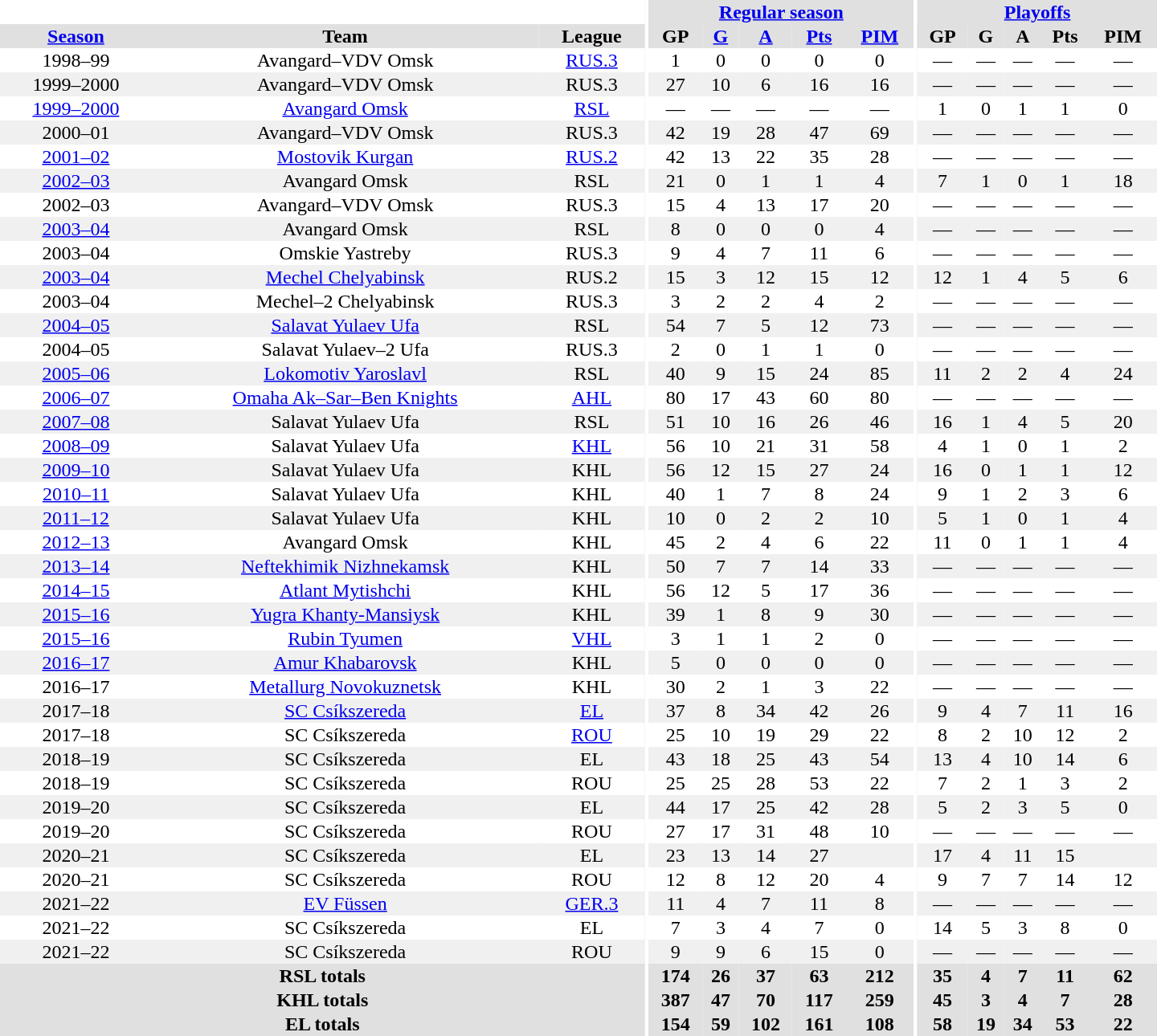<table border="0" cellpadding="1" cellspacing="0" style="text-align:center; width:60em">
<tr bgcolor="#e0e0e0">
<th colspan="3"  bgcolor="#ffffff"></th>
<th rowspan="99" bgcolor="#ffffff"></th>
<th colspan="5"><a href='#'>Regular season</a></th>
<th rowspan="99" bgcolor="#ffffff"></th>
<th colspan="5"><a href='#'>Playoffs</a></th>
</tr>
<tr bgcolor="#e0e0e0">
<th><a href='#'>Season</a></th>
<th>Team</th>
<th>League</th>
<th>GP</th>
<th><a href='#'>G</a></th>
<th><a href='#'>A</a></th>
<th><a href='#'>Pts</a></th>
<th><a href='#'>PIM</a></th>
<th>GP</th>
<th>G</th>
<th>A</th>
<th>Pts</th>
<th>PIM</th>
</tr>
<tr>
<td>1998–99</td>
<td>Avangard–VDV Omsk</td>
<td><a href='#'>RUS.3</a></td>
<td>1</td>
<td>0</td>
<td>0</td>
<td>0</td>
<td>0</td>
<td>—</td>
<td>—</td>
<td>—</td>
<td>—</td>
<td>—</td>
</tr>
<tr bgcolor="#f0f0f0">
<td>1999–2000</td>
<td>Avangard–VDV Omsk</td>
<td>RUS.3</td>
<td>27</td>
<td>10</td>
<td>6</td>
<td>16</td>
<td>16</td>
<td>—</td>
<td>—</td>
<td>—</td>
<td>—</td>
<td>—</td>
</tr>
<tr>
<td><a href='#'>1999–2000</a></td>
<td><a href='#'>Avangard Omsk</a></td>
<td><a href='#'>RSL</a></td>
<td>—</td>
<td>—</td>
<td>—</td>
<td>—</td>
<td>—</td>
<td>1</td>
<td>0</td>
<td>1</td>
<td>1</td>
<td>0</td>
</tr>
<tr bgcolor="#f0f0f0">
<td>2000–01</td>
<td>Avangard–VDV Omsk</td>
<td>RUS.3</td>
<td>42</td>
<td>19</td>
<td>28</td>
<td>47</td>
<td>69</td>
<td>—</td>
<td>—</td>
<td>—</td>
<td>—</td>
<td>—</td>
</tr>
<tr>
<td><a href='#'>2001–02</a></td>
<td><a href='#'>Mostovik Kurgan</a></td>
<td><a href='#'>RUS.2</a></td>
<td>42</td>
<td>13</td>
<td>22</td>
<td>35</td>
<td>28</td>
<td>—</td>
<td>—</td>
<td>—</td>
<td>—</td>
<td>—</td>
</tr>
<tr bgcolor="#f0f0f0">
<td><a href='#'>2002–03</a></td>
<td>Avangard Omsk</td>
<td>RSL</td>
<td>21</td>
<td>0</td>
<td>1</td>
<td>1</td>
<td>4</td>
<td>7</td>
<td>1</td>
<td>0</td>
<td>1</td>
<td>18</td>
</tr>
<tr>
<td>2002–03</td>
<td>Avangard–VDV Omsk</td>
<td>RUS.3</td>
<td>15</td>
<td>4</td>
<td>13</td>
<td>17</td>
<td>20</td>
<td>—</td>
<td>—</td>
<td>—</td>
<td>—</td>
<td>—</td>
</tr>
<tr bgcolor="#f0f0f0">
<td><a href='#'>2003–04</a></td>
<td>Avangard Omsk</td>
<td>RSL</td>
<td>8</td>
<td>0</td>
<td>0</td>
<td>0</td>
<td>4</td>
<td>—</td>
<td>—</td>
<td>—</td>
<td>—</td>
<td>—</td>
</tr>
<tr>
<td>2003–04</td>
<td>Omskie Yastreby</td>
<td>RUS.3</td>
<td>9</td>
<td>4</td>
<td>7</td>
<td>11</td>
<td>6</td>
<td>—</td>
<td>—</td>
<td>—</td>
<td>—</td>
<td>—</td>
</tr>
<tr bgcolor="#f0f0f0">
<td><a href='#'>2003–04</a></td>
<td><a href='#'>Mechel Chelyabinsk</a></td>
<td>RUS.2</td>
<td>15</td>
<td>3</td>
<td>12</td>
<td>15</td>
<td>12</td>
<td>12</td>
<td>1</td>
<td>4</td>
<td>5</td>
<td>6</td>
</tr>
<tr>
<td>2003–04</td>
<td>Mechel–2 Chelyabinsk</td>
<td>RUS.3</td>
<td>3</td>
<td>2</td>
<td>2</td>
<td>4</td>
<td>2</td>
<td>—</td>
<td>—</td>
<td>—</td>
<td>—</td>
<td>—</td>
</tr>
<tr bgcolor="#f0f0f0">
<td><a href='#'>2004–05</a></td>
<td><a href='#'>Salavat Yulaev Ufa</a></td>
<td>RSL</td>
<td>54</td>
<td>7</td>
<td>5</td>
<td>12</td>
<td>73</td>
<td>—</td>
<td>—</td>
<td>—</td>
<td>—</td>
<td>—</td>
</tr>
<tr>
<td>2004–05</td>
<td>Salavat Yulaev–2 Ufa</td>
<td>RUS.3</td>
<td>2</td>
<td>0</td>
<td>1</td>
<td>1</td>
<td>0</td>
<td>—</td>
<td>—</td>
<td>—</td>
<td>—</td>
<td>—</td>
</tr>
<tr bgcolor="#f0f0f0">
<td><a href='#'>2005–06</a></td>
<td><a href='#'>Lokomotiv Yaroslavl</a></td>
<td>RSL</td>
<td>40</td>
<td>9</td>
<td>15</td>
<td>24</td>
<td>85</td>
<td>11</td>
<td>2</td>
<td>2</td>
<td>4</td>
<td>24</td>
</tr>
<tr>
<td><a href='#'>2006–07</a></td>
<td><a href='#'>Omaha Ak–Sar–Ben Knights</a></td>
<td><a href='#'>AHL</a></td>
<td>80</td>
<td>17</td>
<td>43</td>
<td>60</td>
<td>80</td>
<td>—</td>
<td>—</td>
<td>—</td>
<td>—</td>
<td>—</td>
</tr>
<tr bgcolor="#f0f0f0">
<td><a href='#'>2007–08</a></td>
<td>Salavat Yulaev Ufa</td>
<td>RSL</td>
<td>51</td>
<td>10</td>
<td>16</td>
<td>26</td>
<td>46</td>
<td>16</td>
<td>1</td>
<td>4</td>
<td>5</td>
<td>20</td>
</tr>
<tr>
<td><a href='#'>2008–09</a></td>
<td>Salavat Yulaev Ufa</td>
<td><a href='#'>KHL</a></td>
<td>56</td>
<td>10</td>
<td>21</td>
<td>31</td>
<td>58</td>
<td>4</td>
<td>1</td>
<td>0</td>
<td>1</td>
<td>2</td>
</tr>
<tr bgcolor="#f0f0f0">
<td><a href='#'>2009–10</a></td>
<td>Salavat Yulaev Ufa</td>
<td>KHL</td>
<td>56</td>
<td>12</td>
<td>15</td>
<td>27</td>
<td>24</td>
<td>16</td>
<td>0</td>
<td>1</td>
<td>1</td>
<td>12</td>
</tr>
<tr>
<td><a href='#'>2010–11</a></td>
<td>Salavat Yulaev Ufa</td>
<td>KHL</td>
<td>40</td>
<td>1</td>
<td>7</td>
<td>8</td>
<td>24</td>
<td>9</td>
<td>1</td>
<td>2</td>
<td>3</td>
<td>6</td>
</tr>
<tr bgcolor="#f0f0f0">
<td><a href='#'>2011–12</a></td>
<td>Salavat Yulaev Ufa</td>
<td>KHL</td>
<td>10</td>
<td>0</td>
<td>2</td>
<td>2</td>
<td>10</td>
<td>5</td>
<td>1</td>
<td>0</td>
<td>1</td>
<td>4</td>
</tr>
<tr>
<td><a href='#'>2012–13</a></td>
<td>Avangard Omsk</td>
<td>KHL</td>
<td>45</td>
<td>2</td>
<td>4</td>
<td>6</td>
<td>22</td>
<td>11</td>
<td>0</td>
<td>1</td>
<td>1</td>
<td>4</td>
</tr>
<tr bgcolor="#f0f0f0">
<td><a href='#'>2013–14</a></td>
<td><a href='#'>Neftekhimik Nizhnekamsk</a></td>
<td>KHL</td>
<td>50</td>
<td>7</td>
<td>7</td>
<td>14</td>
<td>33</td>
<td>—</td>
<td>—</td>
<td>—</td>
<td>—</td>
<td>—</td>
</tr>
<tr>
<td><a href='#'>2014–15</a></td>
<td><a href='#'>Atlant Mytishchi</a></td>
<td>KHL</td>
<td>56</td>
<td>12</td>
<td>5</td>
<td>17</td>
<td>36</td>
<td>—</td>
<td>—</td>
<td>—</td>
<td>—</td>
<td>—</td>
</tr>
<tr bgcolor="#f0f0f0">
<td><a href='#'>2015–16</a></td>
<td><a href='#'>Yugra Khanty-Mansiysk</a></td>
<td>KHL</td>
<td>39</td>
<td>1</td>
<td>8</td>
<td>9</td>
<td>30</td>
<td>—</td>
<td>—</td>
<td>—</td>
<td>—</td>
<td>—</td>
</tr>
<tr>
<td><a href='#'>2015–16</a></td>
<td><a href='#'>Rubin Tyumen</a></td>
<td><a href='#'>VHL</a></td>
<td>3</td>
<td>1</td>
<td>1</td>
<td>2</td>
<td>0</td>
<td>—</td>
<td>—</td>
<td>—</td>
<td>—</td>
<td>—</td>
</tr>
<tr bgcolor="#f0f0f0">
<td><a href='#'>2016–17</a></td>
<td><a href='#'>Amur Khabarovsk</a></td>
<td>KHL</td>
<td>5</td>
<td>0</td>
<td>0</td>
<td>0</td>
<td>0</td>
<td>—</td>
<td>—</td>
<td>—</td>
<td>—</td>
<td>—</td>
</tr>
<tr>
<td>2016–17</td>
<td><a href='#'>Metallurg Novokuznetsk</a></td>
<td>KHL</td>
<td>30</td>
<td>2</td>
<td>1</td>
<td>3</td>
<td>22</td>
<td>—</td>
<td>—</td>
<td>—</td>
<td>—</td>
<td>—</td>
</tr>
<tr bgcolor="#f0f0f0">
<td>2017–18</td>
<td><a href='#'>SC Csíkszereda</a></td>
<td><a href='#'>EL</a></td>
<td>37</td>
<td>8</td>
<td>34</td>
<td>42</td>
<td>26</td>
<td>9</td>
<td>4</td>
<td>7</td>
<td>11</td>
<td>16</td>
</tr>
<tr>
<td>2017–18</td>
<td>SC Csíkszereda</td>
<td><a href='#'>ROU</a></td>
<td>25</td>
<td>10</td>
<td>19</td>
<td>29</td>
<td>22</td>
<td>8</td>
<td>2</td>
<td>10</td>
<td>12</td>
<td>2</td>
</tr>
<tr bgcolor="#f0f0f0">
<td>2018–19</td>
<td>SC Csíkszereda</td>
<td>EL</td>
<td>43</td>
<td>18</td>
<td>25</td>
<td>43</td>
<td>54</td>
<td>13</td>
<td>4</td>
<td>10</td>
<td>14</td>
<td>6</td>
</tr>
<tr>
<td>2018–19</td>
<td>SC Csíkszereda</td>
<td>ROU</td>
<td>25</td>
<td>25</td>
<td>28</td>
<td>53</td>
<td>22</td>
<td>7</td>
<td>2</td>
<td>1</td>
<td>3</td>
<td>2</td>
</tr>
<tr bgcolor="#f0f0f0">
<td>2019–20</td>
<td>SC Csíkszereda</td>
<td>EL</td>
<td>44</td>
<td>17</td>
<td>25</td>
<td>42</td>
<td>28</td>
<td>5</td>
<td>2</td>
<td>3</td>
<td>5</td>
<td>0</td>
</tr>
<tr>
<td>2019–20</td>
<td>SC Csíkszereda</td>
<td>ROU</td>
<td>27</td>
<td>17</td>
<td>31</td>
<td>48</td>
<td>10</td>
<td>—</td>
<td>—</td>
<td>—</td>
<td>—</td>
<td>—</td>
</tr>
<tr bgcolor="#f0f0f0">
<td>2020–21</td>
<td>SC Csíkszereda</td>
<td>EL</td>
<td>23</td>
<td>13</td>
<td>14</td>
<td>27</td>
<td></td>
<td>17</td>
<td>4</td>
<td>11</td>
<td>15</td>
<td></td>
</tr>
<tr>
<td>2020–21</td>
<td>SC Csíkszereda</td>
<td>ROU</td>
<td>12</td>
<td>8</td>
<td>12</td>
<td>20</td>
<td>4</td>
<td>9</td>
<td>7</td>
<td>7</td>
<td>14</td>
<td>12</td>
</tr>
<tr bgcolor="#f0f0f0">
<td>2021–22</td>
<td><a href='#'>EV Füssen</a></td>
<td><a href='#'>GER.3</a></td>
<td>11</td>
<td>4</td>
<td>7</td>
<td>11</td>
<td>8</td>
<td>—</td>
<td>—</td>
<td>—</td>
<td>—</td>
<td>—</td>
</tr>
<tr>
<td>2021–22</td>
<td>SC Csíkszereda</td>
<td>EL</td>
<td>7</td>
<td>3</td>
<td>4</td>
<td>7</td>
<td>0</td>
<td>14</td>
<td>5</td>
<td>3</td>
<td>8</td>
<td>0</td>
</tr>
<tr bgcolor="#f0f0f0">
<td>2021–22</td>
<td>SC Csíkszereda</td>
<td>ROU</td>
<td>9</td>
<td>9</td>
<td>6</td>
<td>15</td>
<td>0</td>
<td>—</td>
<td>—</td>
<td>—</td>
<td>—</td>
<td>—</td>
</tr>
<tr bgcolor="#e0e0e0">
<th colspan="3">RSL totals</th>
<th>174</th>
<th>26</th>
<th>37</th>
<th>63</th>
<th>212</th>
<th>35</th>
<th>4</th>
<th>7</th>
<th>11</th>
<th>62</th>
</tr>
<tr bgcolor="#e0e0e0">
<th colspan="3">KHL totals</th>
<th>387</th>
<th>47</th>
<th>70</th>
<th>117</th>
<th>259</th>
<th>45</th>
<th>3</th>
<th>4</th>
<th>7</th>
<th>28</th>
</tr>
<tr bgcolor="#e0e0e0">
<th colspan="3">EL totals</th>
<th>154</th>
<th>59</th>
<th>102</th>
<th>161</th>
<th>108</th>
<th>58</th>
<th>19</th>
<th>34</th>
<th>53</th>
<th>22</th>
</tr>
</table>
